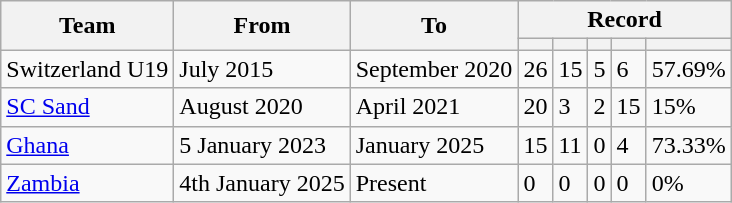<table class="wikitable">
<tr>
<th rowspan="2">Team</th>
<th rowspan="2">From</th>
<th rowspan="2">To</th>
<th colspan="5">Record</th>
</tr>
<tr>
<th></th>
<th></th>
<th></th>
<th></th>
<th></th>
</tr>
<tr>
<td>Switzerland U19</td>
<td>July 2015</td>
<td>September 2020</td>
<td>26</td>
<td>15</td>
<td>5</td>
<td>6</td>
<td>57.69%</td>
</tr>
<tr>
<td><a href='#'>SC Sand</a></td>
<td>August 2020</td>
<td>April 2021</td>
<td>20</td>
<td><span>3</span></td>
<td><span>2</span></td>
<td><span>15</span></td>
<td>15%</td>
</tr>
<tr>
<td><a href='#'>Ghana</a></td>
<td>5 January 2023</td>
<td>January 2025</td>
<td>15</td>
<td>11</td>
<td>0</td>
<td>4</td>
<td>73.33%</td>
</tr>
<tr>
<td><a href='#'>Zambia</a></td>
<td>4th January 2025</td>
<td>Present</td>
<td>0</td>
<td>0</td>
<td>0</td>
<td>0</td>
<td>0%</td>
</tr>
</table>
